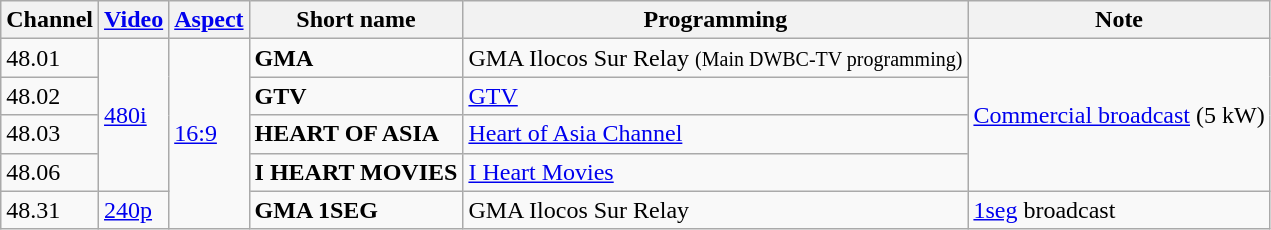<table class="wikitable">
<tr>
<th>Channel</th>
<th><a href='#'>Video</a></th>
<th><a href='#'>Aspect</a></th>
<th>Short name</th>
<th>Programming</th>
<th>Note</th>
</tr>
<tr>
<td>48.01</td>
<td rowspan="4"><a href='#'>480i</a></td>
<td rowspan="5"><a href='#'>16:9</a></td>
<td><strong>GMA</strong></td>
<td>GMA Ilocos Sur Relay <small>(Main DWBC-TV programming)</small></td>
<td rowspan="4"><a href='#'>Commercial broadcast</a> (5 kW)</td>
</tr>
<tr>
<td>48.02</td>
<td><strong>GTV</strong></td>
<td><a href='#'>GTV</a></td>
</tr>
<tr>
<td>48.03</td>
<td><strong>HEART OF ASIA</strong></td>
<td><a href='#'>Heart of Asia Channel</a></td>
</tr>
<tr>
<td>48.06</td>
<td><strong>I HEART MOVIES</strong></td>
<td><a href='#'>I Heart Movies</a></td>
</tr>
<tr>
<td>48.31</td>
<td><a href='#'>240p</a></td>
<td><strong>GMA 1SEG</strong></td>
<td>GMA Ilocos Sur Relay</td>
<td><a href='#'>1seg</a> broadcast</td>
</tr>
</table>
